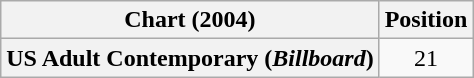<table class="wikitable plainrowheaders">
<tr>
<th align="left">Chart (2004)</th>
<th align="center">Position</th>
</tr>
<tr>
<th scope="row">US Adult Contemporary (<em>Billboard</em>)</th>
<td align="center">21</td>
</tr>
</table>
